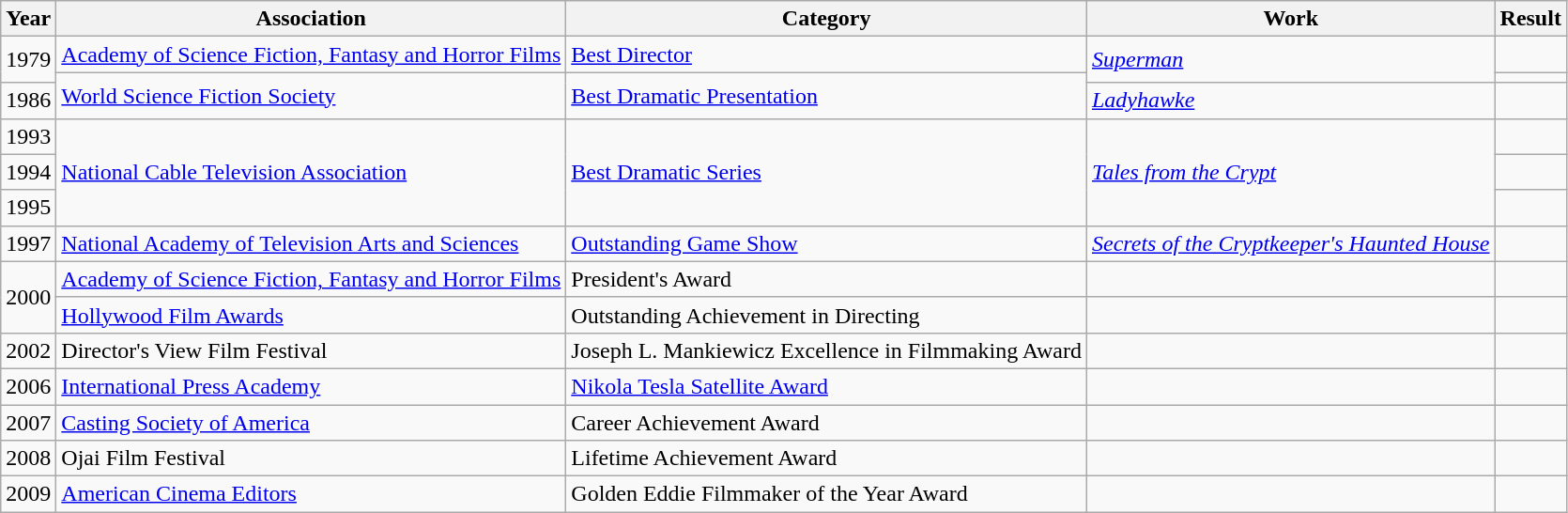<table class="wikitable">
<tr>
<th>Year</th>
<th>Association</th>
<th>Category</th>
<th>Work</th>
<th>Result</th>
</tr>
<tr>
<td rowspan="2">1979</td>
<td><a href='#'>Academy of Science Fiction, Fantasy and Horror Films</a></td>
<td><a href='#'>Best Director</a></td>
<td rowspan="2"><a href='#'><em>Superman</em></a></td>
<td></td>
</tr>
<tr>
<td rowspan="2"><a href='#'>World Science Fiction Society</a></td>
<td rowspan="2"><a href='#'>Best Dramatic Presentation</a></td>
<td></td>
</tr>
<tr>
<td>1986</td>
<td><em><a href='#'>Ladyhawke</a></em></td>
<td></td>
</tr>
<tr>
<td>1993</td>
<td rowspan="3"><a href='#'>National Cable Television Association</a></td>
<td rowspan="3"><a href='#'>Best Dramatic Series</a></td>
<td rowspan="3"><a href='#'><em>Tales from the Crypt</em></a></td>
<td></td>
</tr>
<tr>
<td>1994</td>
<td></td>
</tr>
<tr>
<td>1995</td>
<td></td>
</tr>
<tr>
<td>1997</td>
<td><a href='#'>National Academy of Television Arts and Sciences</a></td>
<td><a href='#'>Outstanding Game Show</a></td>
<td><em><a href='#'>Secrets of the Cryptkeeper's Haunted House</a></em></td>
<td></td>
</tr>
<tr>
<td rowspan="2">2000</td>
<td><a href='#'>Academy of Science Fiction, Fantasy and Horror Films</a></td>
<td>President's Award</td>
<td></td>
<td></td>
</tr>
<tr>
<td><a href='#'>Hollywood Film Awards</a></td>
<td>Outstanding Achievement in Directing</td>
<td></td>
<td></td>
</tr>
<tr>
<td>2002</td>
<td>Director's View Film Festival</td>
<td>Joseph L. Mankiewicz Excellence in Filmmaking Award</td>
<td></td>
<td></td>
</tr>
<tr>
<td>2006</td>
<td><a href='#'>International Press Academy</a></td>
<td><a href='#'>Nikola Tesla Satellite Award</a></td>
<td></td>
<td></td>
</tr>
<tr>
<td>2007</td>
<td><a href='#'>Casting Society of America</a></td>
<td>Career Achievement Award</td>
<td></td>
<td></td>
</tr>
<tr>
<td>2008</td>
<td>Ojai Film Festival</td>
<td>Lifetime Achievement Award</td>
<td></td>
<td></td>
</tr>
<tr>
<td>2009</td>
<td><a href='#'>American Cinema Editors</a></td>
<td>Golden Eddie Filmmaker of the Year Award</td>
<td></td>
<td></td>
</tr>
</table>
